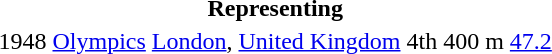<table>
<tr>
<th colspan="6">Representing </th>
</tr>
<tr>
<td>1948</td>
<td><a href='#'>Olympics</a></td>
<td><a href='#'>London</a>, <a href='#'>United Kingdom</a></td>
<td>4th</td>
<td>400 m</td>
<td><a href='#'>47.2</a></td>
</tr>
</table>
